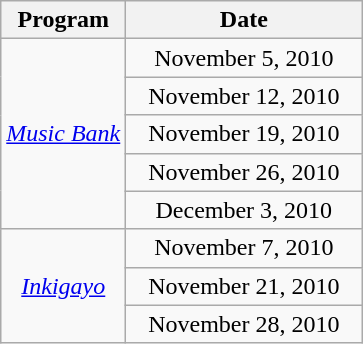<table class="wikitable" style="text-align:center">
<tr>
<th>Program</th>
<th width="150">Date</th>
</tr>
<tr>
<td rowspan="5"><a href='#'><em>Music Bank</em></a></td>
<td>November 5, 2010</td>
</tr>
<tr>
<td>November 12, 2010</td>
</tr>
<tr>
<td>November 19, 2010</td>
</tr>
<tr>
<td>November 26, 2010</td>
</tr>
<tr>
<td>December 3, 2010</td>
</tr>
<tr>
<td rowspan="3"><em><a href='#'>Inkigayo</a></em></td>
<td>November 7, 2010</td>
</tr>
<tr>
<td>November 21, 2010</td>
</tr>
<tr>
<td>November 28, 2010</td>
</tr>
</table>
